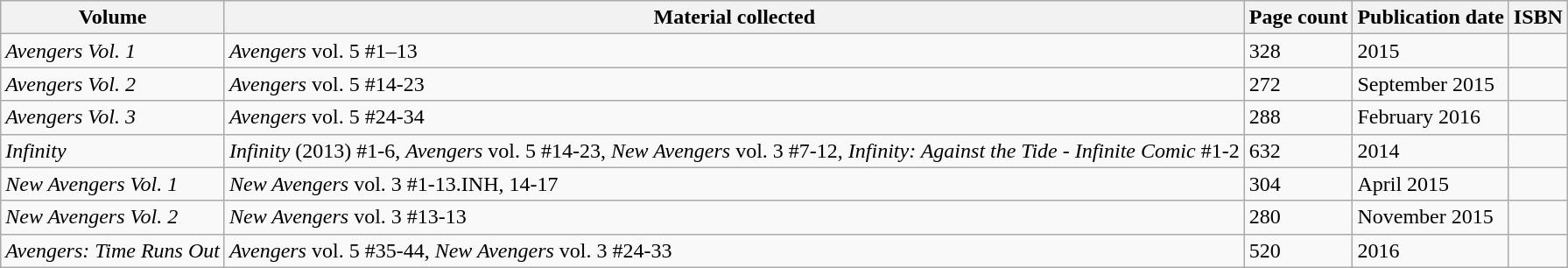<table class="wikitable">
<tr>
<th>Volume</th>
<th>Material collected</th>
<th>Page count</th>
<th>Publication date</th>
<th>ISBN</th>
</tr>
<tr>
<td><em>Avengers Vol. 1</em></td>
<td><em>Avengers</em> vol. 5 #1–13</td>
<td>328</td>
<td>2015</td>
<td style="white-space:nowrap"></td>
</tr>
<tr>
<td><em>Avengers Vol. 2</em></td>
<td><em>Avengers</em> vol. 5 #14-23</td>
<td>272</td>
<td>September 2015</td>
<td style="white-space:nowrap"></td>
</tr>
<tr>
<td><em>Avengers Vol. 3</em></td>
<td><em>Avengers</em> vol. 5 #24-34</td>
<td>288</td>
<td>February 2016</td>
<td style="white-space:nowrap"></td>
</tr>
<tr>
<td><em>Infinity</em></td>
<td><em>Infinity</em> (2013) #1-6, <em>Avengers</em> vol. 5 #14-23, <em>New Avengers</em> vol. 3 #7-12, <em>Infinity: Against the Tide - Infinite Comic</em> #1-2</td>
<td>632</td>
<td>2014</td>
<td style="white-space:nowrap"></td>
</tr>
<tr>
<td><em>New Avengers Vol. 1</em></td>
<td><em>New Avengers</em> vol. 3 #1-13.INH, 14-17</td>
<td>304</td>
<td>April 2015</td>
<td style="white-space:nowrap"></td>
</tr>
<tr>
<td><em>New Avengers Vol. 2</em></td>
<td><em>New Avengers</em> vol. 3 #13-13</td>
<td>280</td>
<td>November 2015</td>
<td style="white-space:nowrap"></td>
</tr>
<tr>
<td><em>Avengers: Time Runs Out</em></td>
<td><em>Avengers</em> vol. 5 #35-44, <em>New Avengers</em> vol. 3 #24-33</td>
<td>520</td>
<td>2016</td>
<td style="white-space:nowrap"></td>
</tr>
</table>
